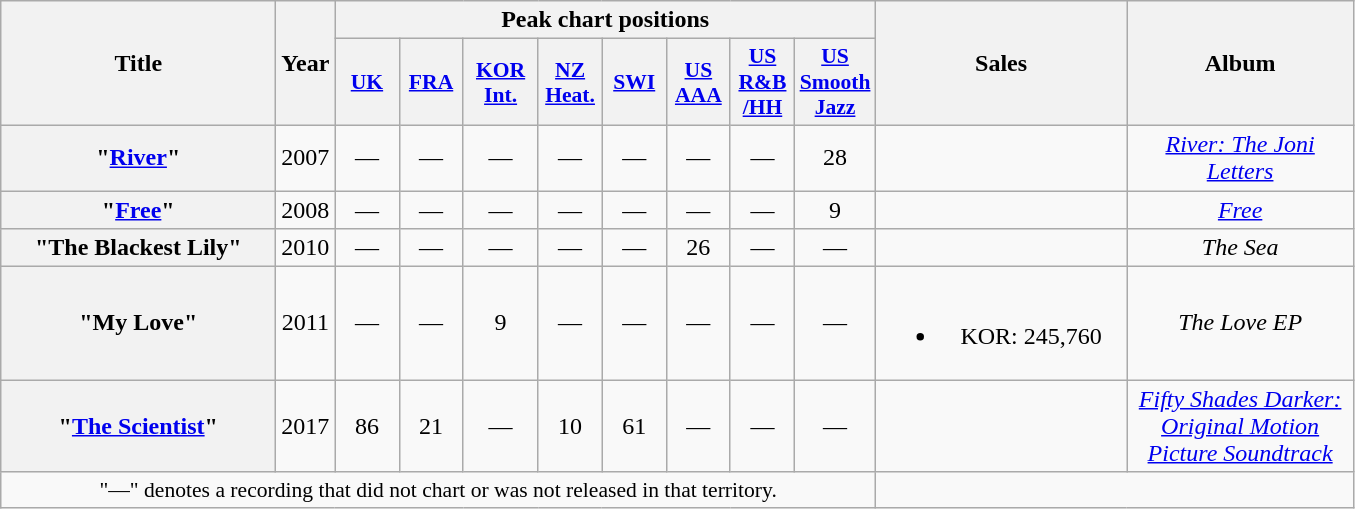<table class="wikitable plainrowheaders" style="text-align:center;">
<tr>
<th scope="col" rowspan="2" style="width:11em;">Title</th>
<th scope="col" rowspan="2" style="width:1em;">Year</th>
<th scope="col" colspan="8">Peak chart positions</th>
<th scope="col" rowspan="2" style="width:10em;">Sales</th>
<th scope="col" rowspan="2" style="width:9em;">Album</th>
</tr>
<tr>
<th scope="col" style="width:2.5em;font-size:90%;"><a href='#'>UK</a><br></th>
<th scope="col" style="width:2.5em;font-size:90%;"><a href='#'>FRA</a><br></th>
<th scope="col" style="width:3em;font-size:90%;"><a href='#'>KOR Int.</a><br></th>
<th scope="col" style="width:2.5em;font-size:90%;"><a href='#'>NZ<br>Heat.</a><br></th>
<th scope="col" style="width:2.5em;font-size:90%;"><a href='#'>SWI</a><br></th>
<th scope="col" style="width:2.5em;font-size:90%;"><a href='#'>US<br>AAA</a><br></th>
<th scope="col" style="width:2.5em;font-size:90%;"><a href='#'>US<br>R&B<br>/HH</a><br></th>
<th scope="col" style="width:2.5em;font-size:90%;"><a href='#'>US<br>Smooth<br>Jazz</a><br></th>
</tr>
<tr>
<th scope="row">"<a href='#'>River</a>"<br></th>
<td>2007</td>
<td>—</td>
<td>—</td>
<td>—</td>
<td>—</td>
<td>—</td>
<td>—</td>
<td>—</td>
<td>28</td>
<td></td>
<td><em><a href='#'>River: The Joni Letters</a></em></td>
</tr>
<tr>
<th scope="row">"<a href='#'>Free</a>"<br></th>
<td>2008</td>
<td>—</td>
<td>—</td>
<td>—</td>
<td>—</td>
<td>—</td>
<td>—</td>
<td>—</td>
<td>9</td>
<td></td>
<td><em><a href='#'>Free</a></em></td>
</tr>
<tr>
<th scope="row">"The Blackest Lily"</th>
<td>2010</td>
<td>—</td>
<td>—</td>
<td>—</td>
<td>—</td>
<td>—</td>
<td>26</td>
<td>—</td>
<td>—</td>
<td></td>
<td><em>The Sea</em></td>
</tr>
<tr>
<th scope="row">"My Love"</th>
<td>2011</td>
<td>—</td>
<td>—</td>
<td>9</td>
<td>—</td>
<td>—</td>
<td>—</td>
<td>—</td>
<td>—</td>
<td><br><ul><li>KOR: 245,760</li></ul></td>
<td><em>The Love EP</em></td>
</tr>
<tr>
<th scope="row">"<a href='#'>The Scientist</a>"</th>
<td>2017</td>
<td>86</td>
<td>21</td>
<td>—</td>
<td>10</td>
<td>61</td>
<td>—</td>
<td>—</td>
<td>—</td>
<td></td>
<td><em><a href='#'>Fifty Shades Darker: Original Motion Picture Soundtrack</a></em></td>
</tr>
<tr>
<td colspan="10" style="font-size:90%">"—" denotes a recording that did not chart or was not released in that territory.</td>
</tr>
</table>
